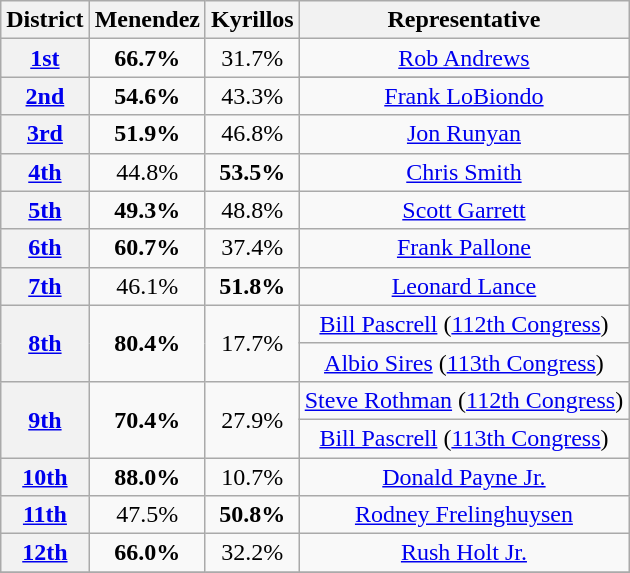<table class=wikitable>
<tr>
<th>District</th>
<th>Menendez</th>
<th>Kyrillos</th>
<th>Representative</th>
</tr>
<tr align=center>
<th><a href='#'>1st</a></th>
<td><strong>66.7%</strong></td>
<td>31.7%</td>
<td><a href='#'>Rob Andrews</a></td>
</tr>
<tr align=center>
<th rowspan=2 ><a href='#'>2nd</a></th>
<td rowspan=2><strong>54.6%</strong></td>
<td rowspan=2>43.3%</td>
</tr>
<tr align=center>
<td><a href='#'>Frank LoBiondo</a></td>
</tr>
<tr align=center>
<th><a href='#'>3rd</a></th>
<td><strong>51.9%</strong></td>
<td>46.8%</td>
<td><a href='#'>Jon Runyan</a></td>
</tr>
<tr align=center>
<th><a href='#'>4th</a></th>
<td>44.8%</td>
<td><strong>53.5%</strong></td>
<td><a href='#'>Chris Smith</a></td>
</tr>
<tr align=center>
<th rowspan=1 ><a href='#'>5th</a></th>
<td rowspan=1><strong>49.3%</strong></td>
<td rowspan=1>48.8%</td>
<td><a href='#'>Scott Garrett</a></td>
</tr>
<tr align=center>
<th><a href='#'>6th</a></th>
<td><strong>60.7%</strong></td>
<td>37.4%</td>
<td><a href='#'>Frank Pallone</a></td>
</tr>
<tr align=center>
<th><a href='#'>7th</a></th>
<td>46.1%</td>
<td><strong>51.8%</strong></td>
<td><a href='#'>Leonard Lance</a></td>
</tr>
<tr align=center>
<th rowspan=2 ><a href='#'>8th</a></th>
<td rowspan=2><strong>80.4%</strong></td>
<td rowspan=2>17.7%</td>
<td><a href='#'>Bill Pascrell</a> (<a href='#'>112th Congress</a>)</td>
</tr>
<tr align=center>
<td><a href='#'>Albio Sires</a> (<a href='#'>113th Congress</a>)</td>
</tr>
<tr align=center>
<th rowspan=2 ><a href='#'>9th</a></th>
<td rowspan=2><strong>70.4%</strong></td>
<td rowspan=2>27.9%</td>
<td><a href='#'>Steve Rothman</a> (<a href='#'>112th Congress</a>)</td>
</tr>
<tr align=center>
<td><a href='#'>Bill Pascrell</a> (<a href='#'>113th Congress</a>)</td>
</tr>
<tr align=center>
<th><a href='#'>10th</a></th>
<td><strong>88.0%</strong></td>
<td>10.7%</td>
<td><a href='#'>Donald Payne Jr.</a></td>
</tr>
<tr align=center>
<th><a href='#'>11th</a></th>
<td>47.5%</td>
<td><strong>50.8%</strong></td>
<td><a href='#'>Rodney Frelinghuysen</a></td>
</tr>
<tr align=center>
<th><a href='#'>12th</a></th>
<td><strong>66.0%</strong></td>
<td>32.2%</td>
<td><a href='#'>Rush Holt Jr.</a></td>
</tr>
<tr align=center>
</tr>
</table>
